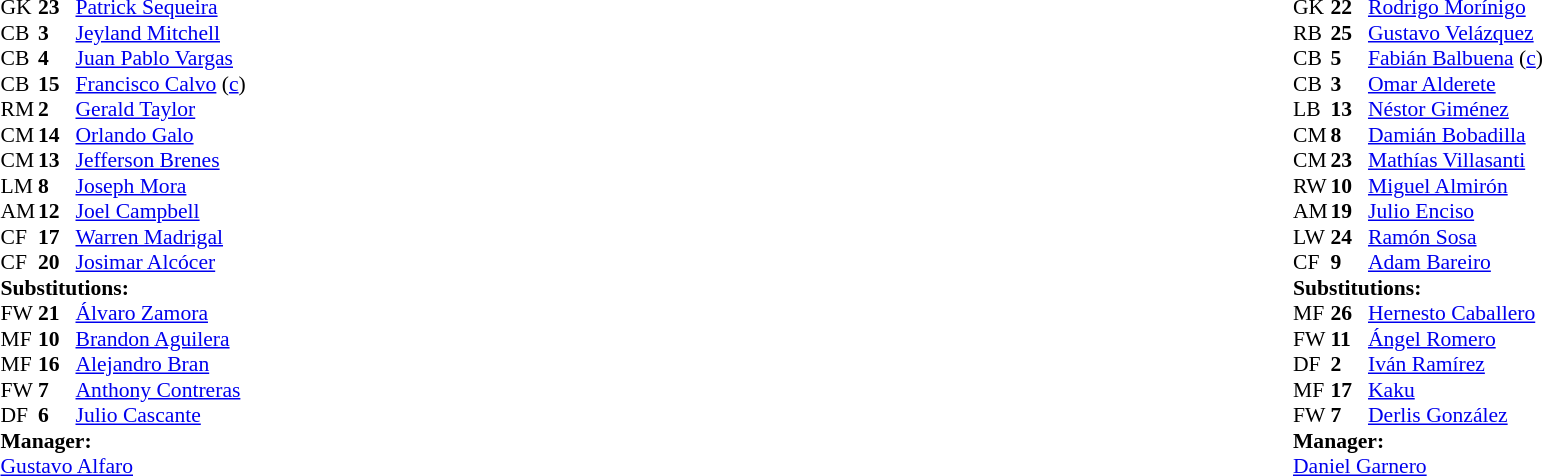<table width="100%">
<tr>
<td valign="top" width="40%"><br><table style="font-size:90%" cellspacing="0" cellpadding="0">
<tr>
<th width=25></th>
<th width=25></th>
</tr>
<tr>
<td>GK</td>
<td><strong>23</strong></td>
<td><a href='#'>Patrick Sequeira</a></td>
</tr>
<tr>
<td>CB</td>
<td><strong>3</strong></td>
<td><a href='#'>Jeyland Mitchell</a></td>
</tr>
<tr>
<td>CB</td>
<td><strong>4</strong></td>
<td><a href='#'>Juan Pablo Vargas</a></td>
</tr>
<tr>
<td>CB</td>
<td><strong>15</strong></td>
<td><a href='#'>Francisco Calvo</a> (<a href='#'>c</a>)</td>
</tr>
<tr>
<td>RM</td>
<td><strong>2</strong></td>
<td><a href='#'>Gerald Taylor</a></td>
</tr>
<tr>
<td>CM</td>
<td><strong>14</strong></td>
<td><a href='#'>Orlando Galo</a></td>
<td></td>
</tr>
<tr>
<td>CM</td>
<td><strong>13</strong></td>
<td><a href='#'>Jefferson Brenes</a></td>
<td></td>
<td></td>
</tr>
<tr>
<td>LM</td>
<td><strong>8</strong></td>
<td><a href='#'>Joseph Mora</a></td>
<td></td>
<td></td>
</tr>
<tr>
<td>AM</td>
<td><strong>12</strong></td>
<td><a href='#'>Joel Campbell</a></td>
<td></td>
<td></td>
</tr>
<tr>
<td>CF</td>
<td><strong>17</strong></td>
<td><a href='#'>Warren Madrigal</a></td>
<td></td>
<td></td>
</tr>
<tr>
<td>CF</td>
<td><strong>20</strong></td>
<td><a href='#'>Josimar Alcócer</a></td>
<td></td>
<td></td>
</tr>
<tr>
<td colspan=3><strong>Substitutions:</strong></td>
</tr>
<tr>
<td>FW</td>
<td><strong>21</strong></td>
<td><a href='#'>Álvaro Zamora</a></td>
<td></td>
<td></td>
</tr>
<tr>
<td>MF</td>
<td><strong>10</strong></td>
<td><a href='#'>Brandon Aguilera</a></td>
<td></td>
<td></td>
</tr>
<tr>
<td>MF</td>
<td><strong>16</strong></td>
<td><a href='#'>Alejandro Bran</a></td>
<td></td>
<td></td>
</tr>
<tr>
<td>FW</td>
<td><strong>7</strong></td>
<td><a href='#'>Anthony Contreras</a></td>
<td></td>
<td></td>
</tr>
<tr>
<td>DF</td>
<td><strong>6</strong></td>
<td><a href='#'>Julio Cascante</a></td>
<td></td>
<td></td>
</tr>
<tr>
<td colspan=3><strong>Manager:</strong></td>
</tr>
<tr>
<td colspan=3> <a href='#'>Gustavo Alfaro</a></td>
</tr>
</table>
</td>
<td valign="top"></td>
<td valign="top" width="50%"><br><table style="font-size:90%; margin:auto" cellspacing="0" cellpadding="0">
<tr>
<th width=25></th>
<th width=25></th>
</tr>
<tr>
<td>GK</td>
<td><strong>22</strong></td>
<td><a href='#'>Rodrigo Morínigo</a></td>
</tr>
<tr>
<td>RB</td>
<td><strong>25</strong></td>
<td><a href='#'>Gustavo Velázquez</a></td>
<td></td>
<td></td>
</tr>
<tr>
<td>CB</td>
<td><strong>5</strong></td>
<td><a href='#'>Fabián Balbuena</a> (<a href='#'>c</a>)</td>
</tr>
<tr>
<td>CB</td>
<td><strong>3</strong></td>
<td><a href='#'>Omar Alderete</a></td>
<td></td>
</tr>
<tr>
<td>LB</td>
<td><strong>13</strong></td>
<td><a href='#'>Néstor Giménez</a></td>
</tr>
<tr>
<td>CM</td>
<td><strong>8</strong></td>
<td><a href='#'>Damián Bobadilla</a></td>
<td></td>
<td></td>
</tr>
<tr>
<td>CM</td>
<td><strong>23</strong></td>
<td><a href='#'>Mathías Villasanti</a></td>
<td></td>
<td></td>
</tr>
<tr>
<td>RW</td>
<td><strong>10</strong></td>
<td><a href='#'>Miguel Almirón</a></td>
<td></td>
<td></td>
</tr>
<tr>
<td>AM</td>
<td><strong>19</strong></td>
<td><a href='#'>Julio Enciso</a></td>
</tr>
<tr>
<td>LW</td>
<td><strong>24</strong></td>
<td><a href='#'>Ramón Sosa</a></td>
<td></td>
</tr>
<tr>
<td>CF</td>
<td><strong>9</strong></td>
<td><a href='#'>Adam Bareiro</a></td>
<td></td>
<td></td>
</tr>
<tr>
<td colspan=3><strong>Substitutions:</strong></td>
</tr>
<tr>
<td>MF</td>
<td><strong>26</strong></td>
<td><a href='#'>Hernesto Caballero</a></td>
<td></td>
<td></td>
</tr>
<tr>
<td>FW</td>
<td><strong>11</strong></td>
<td><a href='#'>Ángel Romero</a></td>
<td></td>
<td></td>
</tr>
<tr>
<td>DF</td>
<td><strong>2</strong></td>
<td><a href='#'>Iván Ramírez</a></td>
<td></td>
<td></td>
</tr>
<tr>
<td>MF</td>
<td><strong>17</strong></td>
<td><a href='#'>Kaku</a></td>
<td></td>
<td></td>
</tr>
<tr>
<td>FW</td>
<td><strong>7</strong></td>
<td><a href='#'>Derlis González</a></td>
<td></td>
<td></td>
</tr>
<tr>
<td colspan=3><strong>Manager:</strong></td>
</tr>
<tr>
<td colspan=3> <a href='#'>Daniel Garnero</a></td>
</tr>
</table>
</td>
</tr>
</table>
